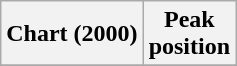<table class="wikitable plainrowheaders">
<tr>
<th scope="col">Chart (2000)</th>
<th scope="col">Peak<br>position</th>
</tr>
<tr>
</tr>
</table>
